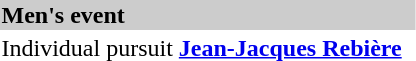<table>
<tr bgcolor="#cccccc">
<td colspan=7><strong>Men's event</strong></td>
</tr>
<tr>
<td>Individual pursuit<br></td>
<td><strong><a href='#'>Jean-Jacques Rebière</a></strong><br><small></small></td>
<td></td>
<td></td>
</tr>
</table>
